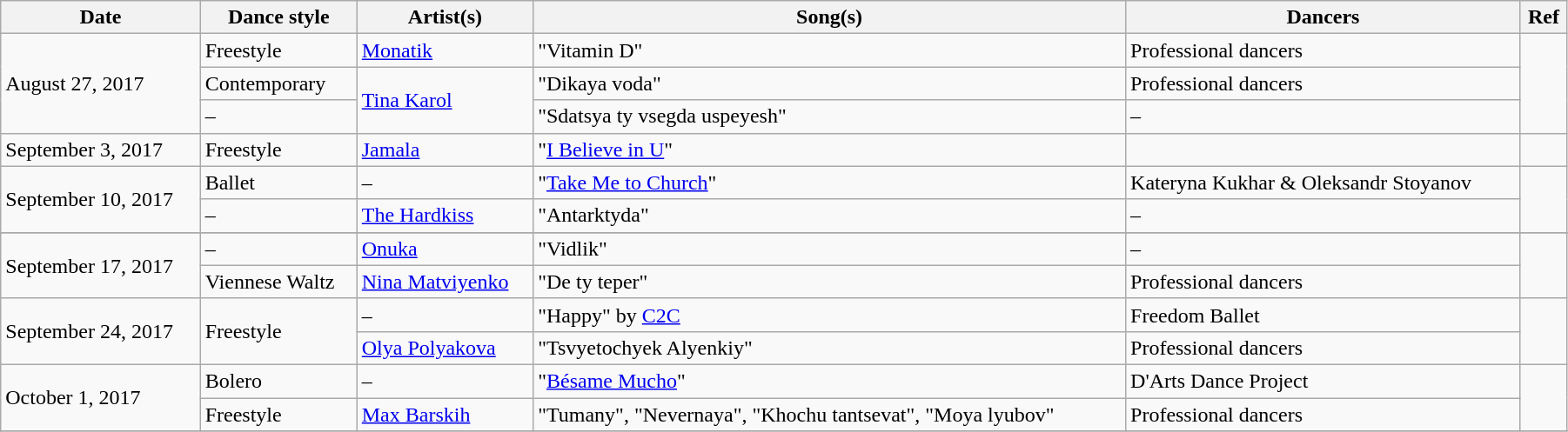<table class="wikitable" style="width:95%;">
<tr>
<th>Date</th>
<th style="white-space:nowrap;">Dance style</th>
<th>Artist(s)</th>
<th>Song(s)</th>
<th>Dancers</th>
<th>Ref</th>
</tr>
<tr>
<td rowspan="3">August 27, 2017</td>
<td>Freestyle</td>
<td><a href='#'>Monatik</a></td>
<td>"Vitamin D"</td>
<td>Professional dancers</td>
<td rowspan="3"></td>
</tr>
<tr>
<td>Contemporary</td>
<td rowspan="2"><a href='#'>Tina Karol</a></td>
<td>"Dikaya voda"</td>
<td>Professional dancers</td>
</tr>
<tr>
<td>–</td>
<td>"Sdatsya ty vsegda uspeyesh"</td>
<td>–</td>
</tr>
<tr>
<td>September 3, 2017</td>
<td>Freestyle</td>
<td><a href='#'>Jamala</a></td>
<td>"<a href='#'>I Believe in U</a>"</td>
<td></td>
<td></td>
</tr>
<tr>
<td rowspan="2">September 10, 2017</td>
<td>Ballet</td>
<td>–</td>
<td>"<a href='#'>Take Me to Church</a>"</td>
<td>Kateryna Kukhar & Oleksandr Stoyanov</td>
<td rowspan="2"></td>
</tr>
<tr>
<td>–</td>
<td><a href='#'>The Hardkiss</a></td>
<td>"Antarktyda"</td>
<td>–</td>
</tr>
<tr>
</tr>
<tr>
<td rowspan="2">September 17, 2017</td>
<td>–</td>
<td><a href='#'>Onuka</a></td>
<td>"Vidlik"</td>
<td>–</td>
<td rowspan="2"></td>
</tr>
<tr>
<td>Viennese Waltz</td>
<td><a href='#'>Nina Matviyenko</a></td>
<td>"De ty teper"</td>
<td>Professional dancers</td>
</tr>
<tr>
<td rowspan="2">September 24, 2017</td>
<td rowspan="2">Freestyle</td>
<td>–</td>
<td>"Happy" by <a href='#'>C2C</a></td>
<td>Freedom Ballet</td>
<td rowspan="2"></td>
</tr>
<tr>
<td><a href='#'>Olya Polyakova</a></td>
<td>"Tsvyetochyek Alyenkiy"</td>
<td>Professional dancers</td>
</tr>
<tr>
<td rowspan="2">October 1, 2017</td>
<td>Bolero</td>
<td>–</td>
<td>"<a href='#'>Bésame Mucho</a>"</td>
<td>D'Arts Dance Project</td>
<td rowspan="2"></td>
</tr>
<tr>
<td>Freestyle</td>
<td><a href='#'>Max Barskih</a></td>
<td>"Tumany", "Nevernaya", "Khochu tantsevat", "Moya lyubov"</td>
<td>Professional dancers</td>
</tr>
<tr>
</tr>
</table>
